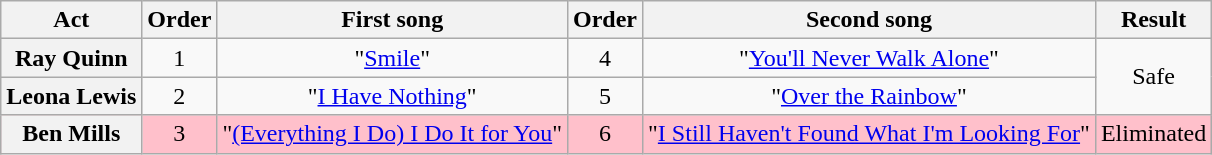<table class="wikitable plainrowheaders" style="text-align:center;">
<tr>
<th scope="col">Act</th>
<th scope="col">Order</th>
<th scope="col">First song</th>
<th scope="col">Order</th>
<th scope="col">Second song</th>
<th scope="col">Result</th>
</tr>
<tr>
<th scope=row>Ray Quinn</th>
<td>1</td>
<td>"<a href='#'>Smile</a>"</td>
<td>4</td>
<td>"<a href='#'>You'll Never Walk Alone</a>"</td>
<td rowspan=2>Safe</td>
</tr>
<tr>
<th scope=row>Leona Lewis</th>
<td>2</td>
<td>"<a href='#'>I Have Nothing</a>"</td>
<td>5</td>
<td>"<a href='#'>Over the Rainbow</a>"</td>
</tr>
<tr style="background: pink">
<th scope=row>Ben Mills</th>
<td>3</td>
<td>"<a href='#'>(Everything I Do) I Do It for You</a>"</td>
<td>6</td>
<td>"<a href='#'>I Still Haven't Found What I'm Looking For</a>"</td>
<td>Eliminated</td>
</tr>
</table>
